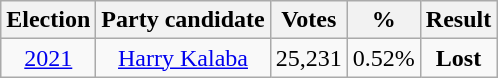<table class=wikitable style=text-align:center>
<tr>
<th>Election</th>
<th>Party candidate</th>
<th>Votes</th>
<th>%</th>
<th>Result</th>
</tr>
<tr>
<td><a href='#'>2021</a></td>
<td><a href='#'>Harry Kalaba</a></td>
<td>25,231</td>
<td>0.52%</td>
<td><strong>Lost</strong> </td>
</tr>
</table>
